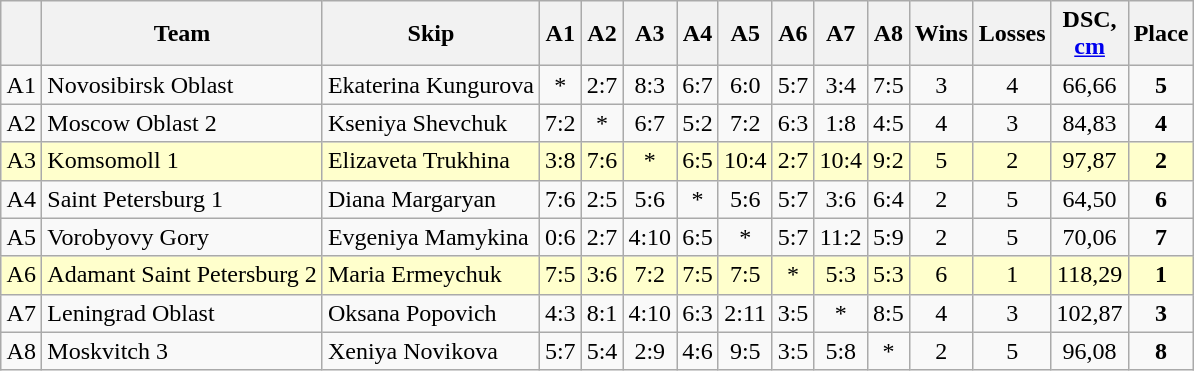<table class=wikitable style="text-align: center;">
<tr>
<th width=20></th>
<th>Team</th>
<th>Skip</th>
<th width=20>А1</th>
<th width=20>А2</th>
<th width=20>А3</th>
<th width=20>А4</th>
<th width=20>А5</th>
<th width=20>А6</th>
<th width=20>А7</th>
<th width=20>А8</th>
<th width=20>Wins</th>
<th width=20>Losses</th>
<th width=30>DSC, <a href='#'>cm</a></th>
<th width=20>Place</th>
</tr>
<tr>
<td>А1</td>
<td align="left">Novosibirsk Oblast</td>
<td align="left">Ekaterina Kungurova</td>
<td>*</td>
<td>2:7</td>
<td>8:3</td>
<td>6:7</td>
<td>6:0</td>
<td>5:7</td>
<td>3:4</td>
<td>7:5</td>
<td>3</td>
<td>4</td>
<td>66,66</td>
<td><strong>5</strong></td>
</tr>
<tr>
<td>А2</td>
<td align="left">Moscow Oblast 2</td>
<td align="left">Kseniya Shevchuk</td>
<td>7:2</td>
<td>*</td>
<td>6:7</td>
<td>5:2</td>
<td>7:2</td>
<td>6:3</td>
<td>1:8</td>
<td>4:5</td>
<td>4</td>
<td>3</td>
<td>84,83</td>
<td><strong>4</strong></td>
</tr>
<tr bgcolor=#ffc>
<td>А3</td>
<td align="left">Komsomoll 1</td>
<td align="left">Elizaveta Trukhina</td>
<td>3:8</td>
<td>7:6</td>
<td>*</td>
<td>6:5</td>
<td>10:4</td>
<td>2:7</td>
<td>10:4</td>
<td>9:2</td>
<td>5</td>
<td>2</td>
<td>97,87</td>
<td><strong>2</strong></td>
</tr>
<tr>
<td>А4</td>
<td align="left">Saint Petersburg 1</td>
<td align="left">Diana Margaryan</td>
<td>7:6</td>
<td>2:5</td>
<td>5:6</td>
<td>*</td>
<td>5:6</td>
<td>5:7</td>
<td>3:6</td>
<td>6:4</td>
<td>2</td>
<td>5</td>
<td>64,50</td>
<td><strong>6</strong></td>
</tr>
<tr>
<td>А5</td>
<td align="left">Vorobyovy Gory</td>
<td align="left">Evgeniya Mamykina</td>
<td>0:6</td>
<td>2:7</td>
<td>4:10</td>
<td>6:5</td>
<td>*</td>
<td>5:7</td>
<td>11:2</td>
<td>5:9</td>
<td>2</td>
<td>5</td>
<td>70,06</td>
<td><strong>7</strong></td>
</tr>
<tr bgcolor=#ffc>
<td>А6</td>
<td align="left">Adamant Saint Petersburg 2</td>
<td align="left">Maria Ermeychuk</td>
<td>7:5</td>
<td>3:6</td>
<td>7:2</td>
<td>7:5</td>
<td>7:5</td>
<td>*</td>
<td>5:3</td>
<td>5:3</td>
<td>6</td>
<td>1</td>
<td>118,29</td>
<td><strong>1</strong></td>
</tr>
<tr>
<td>А7</td>
<td align="left">Leningrad Oblast</td>
<td align="left">Oksana Popovich</td>
<td>4:3</td>
<td>8:1</td>
<td>4:10</td>
<td>6:3</td>
<td>2:11</td>
<td>3:5</td>
<td>*</td>
<td>8:5</td>
<td>4</td>
<td>3</td>
<td>102,87</td>
<td><strong>3</strong></td>
</tr>
<tr>
<td>А8</td>
<td align="left">Moskvitch 3</td>
<td align="left">Xeniya Novikova</td>
<td>5:7</td>
<td>5:4</td>
<td>2:9</td>
<td>4:6</td>
<td>9:5</td>
<td>3:5</td>
<td>5:8</td>
<td>*</td>
<td>2</td>
<td>5</td>
<td>96,08</td>
<td><strong>8</strong></td>
</tr>
</table>
